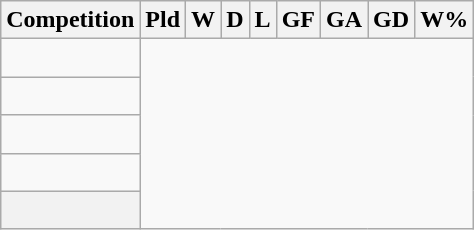<table class="wikitable sortable" style="text-align: center;">
<tr>
<th>Competition</th>
<th>Pld</th>
<th>W</th>
<th>D</th>
<th>L</th>
<th>GF</th>
<th>GA</th>
<th>GD</th>
<th>W%</th>
</tr>
<tr>
<td align=left><br></td>
</tr>
<tr>
<td align=left><br></td>
</tr>
<tr>
<td align=left><br></td>
</tr>
<tr>
<td align=left><br></td>
</tr>
<tr class="sortbottom">
<th><br></th>
</tr>
</table>
